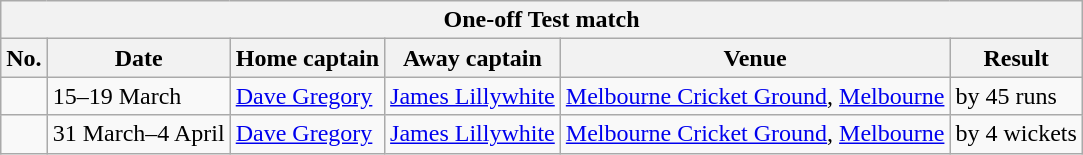<table class="wikitable">
<tr>
<th colspan="9">One-off Test match</th>
</tr>
<tr>
<th>No.</th>
<th>Date</th>
<th>Home captain</th>
<th>Away captain</th>
<th>Venue</th>
<th>Result</th>
</tr>
<tr>
<td></td>
<td>15–19 March</td>
<td><a href='#'>Dave Gregory</a></td>
<td><a href='#'>James Lillywhite</a></td>
<td><a href='#'>Melbourne Cricket Ground</a>, <a href='#'>Melbourne</a></td>
<td> by 45 runs</td>
</tr>
<tr>
<td></td>
<td>31 March–4 April</td>
<td><a href='#'>Dave Gregory</a></td>
<td><a href='#'>James Lillywhite</a></td>
<td><a href='#'>Melbourne Cricket Ground</a>, <a href='#'>Melbourne</a></td>
<td> by 4 wickets</td>
</tr>
</table>
